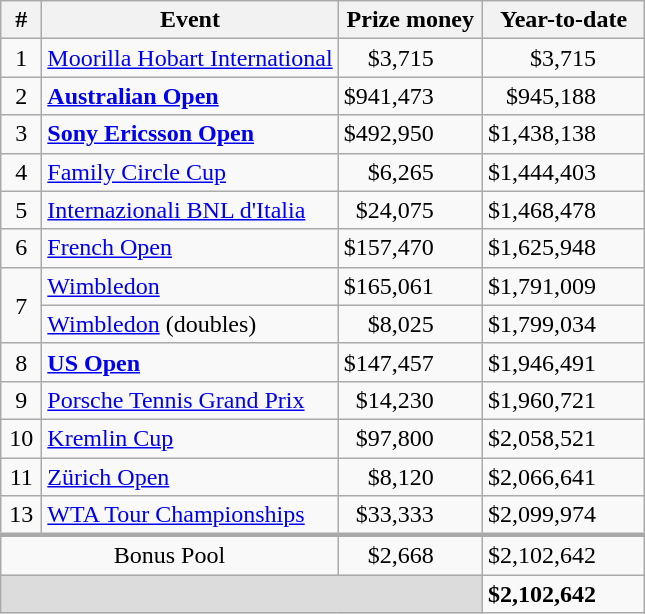<table class="wikitable sortable" align=center>
<tr>
<th width=20>#</th>
<th>Event</th>
<th>Prize money</th>
<th>Year-to-date</th>
</tr>
<tr>
<td align=center>1</td>
<td><a href='#'>Moorilla Hobart International</a></td>
<td align=right style="padding-right: 2em">$3,715</td>
<td align=right style="padding-right: 2em">$3,715</td>
</tr>
<tr>
<td align=center>2</td>
<td><strong><a href='#'>Australian Open</a></strong></td>
<td align=right style="padding-right: 2em">$941,473</td>
<td align=right style="padding-right: 2em">$945,188</td>
</tr>
<tr>
<td align=center>3</td>
<td><strong><a href='#'>Sony Ericsson Open</a></strong></td>
<td align=right style="padding-right: 2em">$492,950</td>
<td align=right style="padding-right: 2em">$1,438,138</td>
</tr>
<tr>
<td align=center>4</td>
<td><a href='#'>Family Circle Cup</a></td>
<td align=right style="padding-right: 2em">$6,265</td>
<td align=right style="padding-right: 2em">$1,444,403</td>
</tr>
<tr>
<td align=center>5</td>
<td><a href='#'>Internazionali BNL d'Italia</a></td>
<td align=right style="padding-right: 2em">$24,075</td>
<td align=right style="padding-right: 2em">$1,468,478</td>
</tr>
<tr>
<td align=center>6</td>
<td><a href='#'>French Open</a></td>
<td align=right style="padding-right: 2em">$157,470</td>
<td align=right style="padding-right: 2em">$1,625,948</td>
</tr>
<tr>
<td align=center rowspan=2>7</td>
<td><a href='#'>Wimbledon</a></td>
<td align=right style="padding-right: 2em">$165,061</td>
<td align=right style="padding-right: 2em">$1,791,009</td>
</tr>
<tr>
<td><a href='#'>Wimbledon</a> (doubles)</td>
<td align=right style="padding-right: 2em">$8,025</td>
<td align=right style="padding-right: 2em">$1,799,034</td>
</tr>
<tr>
<td align=center>8</td>
<td><strong><a href='#'>US Open</a></strong></td>
<td align=right style="padding-right: 2em">$147,457</td>
<td align=right style="padding-right: 2em">$1,946,491</td>
</tr>
<tr>
<td align=center>9</td>
<td><a href='#'>Porsche Tennis Grand Prix</a></td>
<td align=right style="padding-right: 2em">$14,230</td>
<td align=right style="padding-right: 2em">$1,960,721</td>
</tr>
<tr>
<td align=center>10</td>
<td><a href='#'>Kremlin Cup</a></td>
<td align=right style="padding-right: 2em">$97,800</td>
<td align=right style="padding-right: 2em">$2,058,521</td>
</tr>
<tr>
<td align=center>11</td>
<td><a href='#'>Zürich Open</a></td>
<td align=right style="padding-right: 2em">$8,120</td>
<td align=right style="padding-right: 2em">$2,066,641</td>
</tr>
<tr>
<td align=center>13</td>
<td><a href='#'>WTA Tour Championships</a></td>
<td align=right style="padding-right: 2em">$33,333</td>
<td align=right style="padding-right: 2em">$2,099,974</td>
</tr>
<tr style="text-align:center;border-top:3px solid darkgrey">
<td colspan=2>Bonus Pool</td>
<td align=right style="padding-right: 2em">$2,668</td>
<td align=right style="padding-right: 2em">$2,102,642</td>
</tr>
<tr class="sortbottom">
<td colspan=3 bgcolor=#DCDCDC></td>
<td align=right style="padding-right: 2em"><strong>$2,102,642</strong></td>
</tr>
</table>
